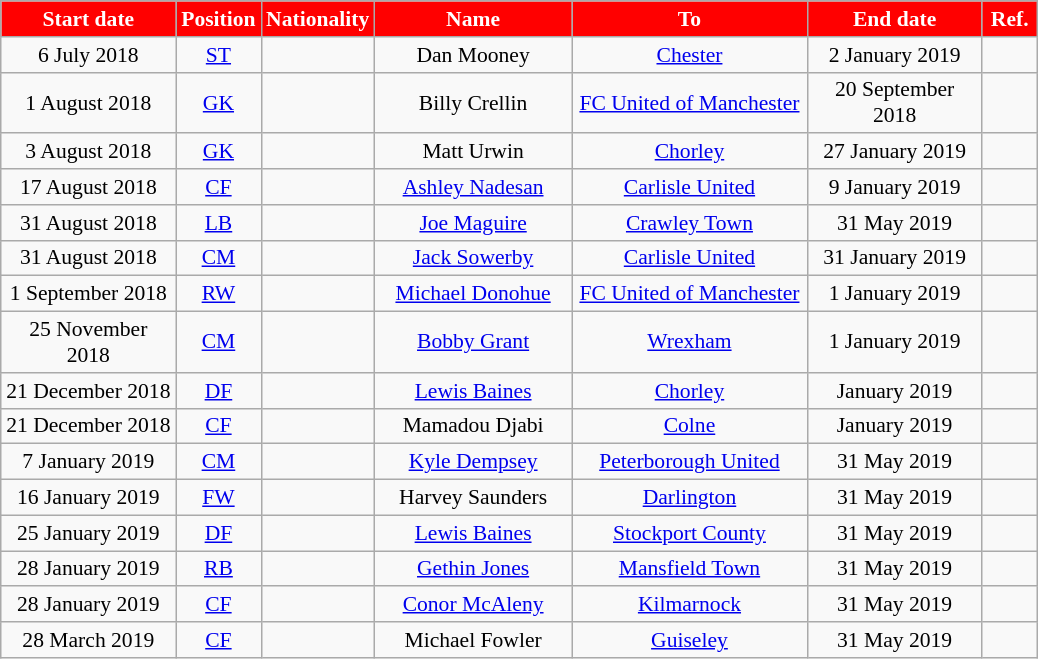<table class="wikitable"  style="text-align:center; font-size:90%; ">
<tr>
<th style="background:#FF0000; color:#FFFFFF; width:110px;">Start date</th>
<th style="background:#FF0000; color:#FFFFFF; width:50px;">Position</th>
<th style="background:#FF0000; color:#FFFFFF; width:50px;">Nationality</th>
<th style="background:#FF0000; color:#FFFFFF; width:125px;">Name</th>
<th style="background:#FF0000; color:#FFFFFF; width:150px;">To</th>
<th style="background:#FF0000; color:#FFFFFF; width:110px;">End date</th>
<th style="background:#FF0000; color:#FFFFFF; width:30px;">Ref.</th>
</tr>
<tr>
<td>6 July 2018</td>
<td><a href='#'>ST</a></td>
<td></td>
<td>Dan Mooney</td>
<td><a href='#'>Chester</a></td>
<td>2 January 2019</td>
<td></td>
</tr>
<tr>
<td>1 August 2018</td>
<td><a href='#'>GK</a></td>
<td></td>
<td>Billy Crellin</td>
<td><a href='#'>FC United of Manchester</a></td>
<td>20 September 2018</td>
<td></td>
</tr>
<tr>
<td>3 August 2018</td>
<td><a href='#'>GK</a></td>
<td></td>
<td>Matt Urwin</td>
<td><a href='#'>Chorley</a></td>
<td>27 January 2019</td>
<td></td>
</tr>
<tr>
<td>17 August 2018</td>
<td><a href='#'>CF</a></td>
<td></td>
<td><a href='#'>Ashley Nadesan</a></td>
<td><a href='#'>Carlisle United</a></td>
<td>9 January 2019</td>
<td></td>
</tr>
<tr>
<td>31 August 2018</td>
<td><a href='#'>LB</a></td>
<td></td>
<td><a href='#'>Joe Maguire</a></td>
<td><a href='#'>Crawley Town</a></td>
<td>31 May 2019</td>
<td></td>
</tr>
<tr>
<td>31 August 2018</td>
<td><a href='#'>CM</a></td>
<td></td>
<td><a href='#'>Jack Sowerby</a></td>
<td><a href='#'>Carlisle United</a></td>
<td>31 January 2019</td>
<td></td>
</tr>
<tr>
<td>1 September 2018</td>
<td><a href='#'>RW</a></td>
<td></td>
<td><a href='#'>Michael Donohue</a></td>
<td><a href='#'>FC United of Manchester</a></td>
<td>1 January 2019</td>
<td></td>
</tr>
<tr>
<td>25 November 2018</td>
<td><a href='#'>CM</a></td>
<td></td>
<td><a href='#'>Bobby Grant</a></td>
<td><a href='#'>Wrexham</a></td>
<td>1 January 2019</td>
<td></td>
</tr>
<tr>
<td>21 December 2018</td>
<td><a href='#'>DF</a></td>
<td></td>
<td><a href='#'>Lewis Baines</a></td>
<td><a href='#'>Chorley</a></td>
<td>January 2019</td>
<td></td>
</tr>
<tr>
<td>21 December 2018</td>
<td><a href='#'>CF</a></td>
<td></td>
<td>Mamadou Djabi</td>
<td><a href='#'>Colne</a></td>
<td>January 2019</td>
<td></td>
</tr>
<tr>
<td>7 January 2019</td>
<td><a href='#'>CM</a></td>
<td></td>
<td><a href='#'>Kyle Dempsey</a></td>
<td><a href='#'>Peterborough United</a></td>
<td>31 May 2019</td>
<td></td>
</tr>
<tr>
<td>16 January 2019</td>
<td><a href='#'>FW</a></td>
<td></td>
<td>Harvey Saunders</td>
<td><a href='#'>Darlington</a></td>
<td>31 May 2019</td>
<td></td>
</tr>
<tr>
<td>25 January 2019</td>
<td><a href='#'>DF</a></td>
<td></td>
<td><a href='#'>Lewis Baines</a></td>
<td><a href='#'>Stockport County</a></td>
<td>31 May 2019</td>
<td></td>
</tr>
<tr>
<td>28 January 2019</td>
<td><a href='#'>RB</a></td>
<td></td>
<td><a href='#'>Gethin Jones</a></td>
<td><a href='#'>Mansfield Town</a></td>
<td>31 May 2019</td>
<td></td>
</tr>
<tr>
<td>28 January 2019</td>
<td><a href='#'>CF</a></td>
<td></td>
<td><a href='#'>Conor McAleny</a></td>
<td> <a href='#'>Kilmarnock</a></td>
<td>31 May 2019</td>
<td></td>
</tr>
<tr>
<td>28 March 2019</td>
<td><a href='#'>CF</a></td>
<td></td>
<td>Michael Fowler</td>
<td><a href='#'>Guiseley</a></td>
<td>31 May 2019</td>
<td></td>
</tr>
</table>
